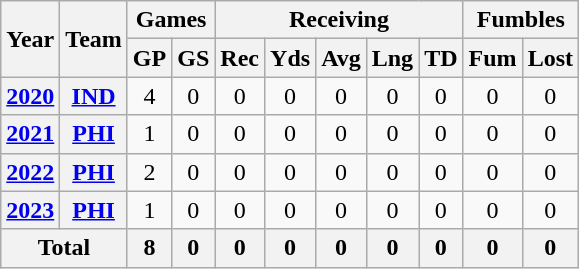<table class=wikitable style="text-align:center;">
<tr>
<th rowspan=2>Year</th>
<th rowspan=2>Team</th>
<th colspan=2>Games</th>
<th colspan=5>Receiving</th>
<th colspan=2>Fumbles</th>
</tr>
<tr>
<th>GP</th>
<th>GS</th>
<th>Rec</th>
<th>Yds</th>
<th>Avg</th>
<th>Lng</th>
<th>TD</th>
<th>Fum</th>
<th>Lost</th>
</tr>
<tr>
<th><a href='#'>2020</a></th>
<th><a href='#'>IND</a></th>
<td>4</td>
<td>0</td>
<td>0</td>
<td>0</td>
<td>0</td>
<td>0</td>
<td>0</td>
<td>0</td>
<td>0</td>
</tr>
<tr>
<th><a href='#'>2021</a></th>
<th><a href='#'>PHI</a></th>
<td>1</td>
<td>0</td>
<td>0</td>
<td>0</td>
<td>0</td>
<td>0</td>
<td>0</td>
<td>0</td>
<td>0</td>
</tr>
<tr>
<th><a href='#'>2022</a></th>
<th><a href='#'>PHI</a></th>
<td>2</td>
<td>0</td>
<td>0</td>
<td>0</td>
<td>0</td>
<td>0</td>
<td>0</td>
<td>0</td>
<td>0</td>
</tr>
<tr>
<th><a href='#'>2023</a></th>
<th><a href='#'>PHI</a></th>
<td>1</td>
<td>0</td>
<td>0</td>
<td>0</td>
<td>0</td>
<td>0</td>
<td>0</td>
<td>0</td>
<td>0</td>
</tr>
<tr>
<th colspan="2">Total</th>
<th>8</th>
<th>0</th>
<th>0</th>
<th>0</th>
<th>0</th>
<th>0</th>
<th>0</th>
<th>0</th>
<th>0</th>
</tr>
</table>
